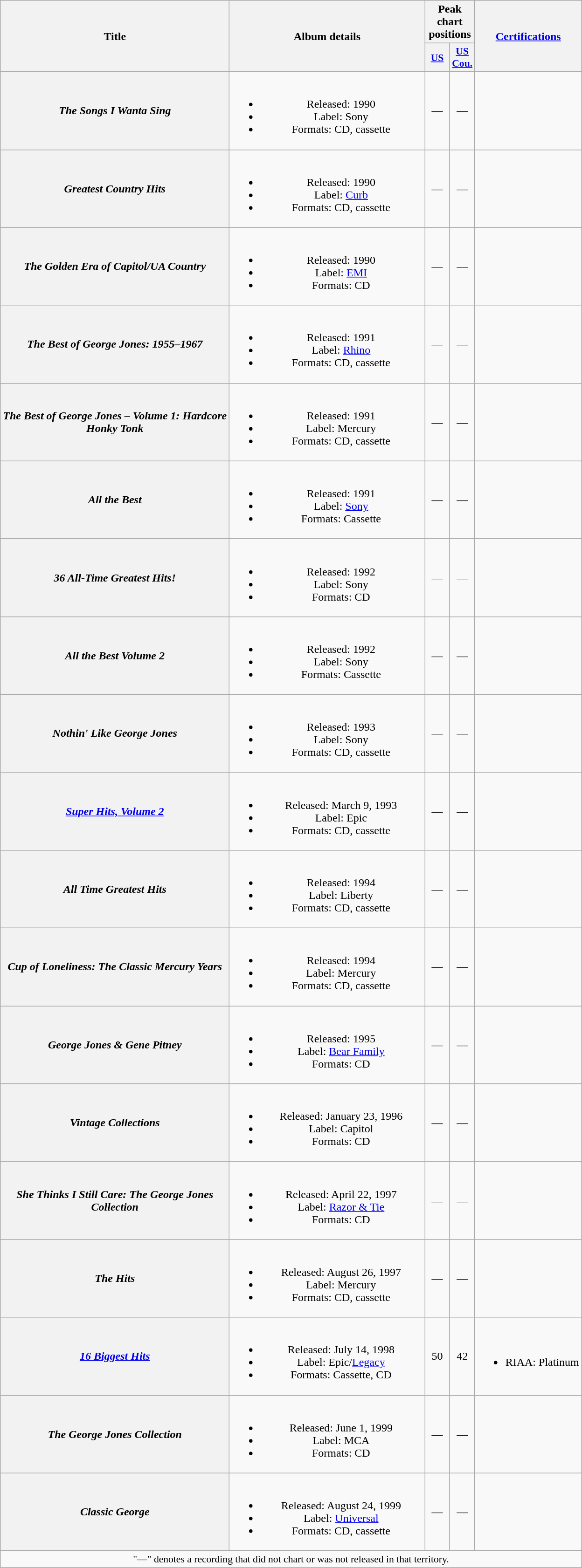<table class="wikitable plainrowheaders" style="text-align:center;">
<tr>
<th scope="col" rowspan="2" style="width:20em;">Title</th>
<th scope="col" rowspan="2" style="width:17em;">Album details</th>
<th scope="col" colspan="2">Peak chart<br> positions</th>
<th scope="col" rowspan="2"><a href='#'>Certifications</a></th>
</tr>
<tr>
<th scope="col" style="width:2em;font-size:90%;"><a href='#'>US</a><br></th>
<th scope="col" style="width:2em;font-size:90%;"><a href='#'>US<br>Cou.</a><br></th>
</tr>
<tr>
<th scope="row"><em>The Songs I Wanta Sing</em></th>
<td><br><ul><li>Released: 1990</li><li>Label: Sony</li><li>Formats: CD, cassette</li></ul></td>
<td>—</td>
<td>—</td>
<td></td>
</tr>
<tr>
<th scope="row"><em>Greatest Country Hits</em></th>
<td><br><ul><li>Released: 1990</li><li>Label: <a href='#'>Curb</a></li><li>Formats: CD, cassette</li></ul></td>
<td>—</td>
<td>—</td>
<td></td>
</tr>
<tr>
<th scope="row"><em>The Golden Era of Capitol/UA Country</em></th>
<td><br><ul><li>Released: 1990</li><li>Label: <a href='#'>EMI</a></li><li>Formats: CD</li></ul></td>
<td>—</td>
<td>—</td>
<td></td>
</tr>
<tr>
<th scope="row"><em>The Best of George Jones: 1955–1967</em></th>
<td><br><ul><li>Released: 1991</li><li>Label: <a href='#'>Rhino</a></li><li>Formats: CD, cassette</li></ul></td>
<td>—</td>
<td>—</td>
<td></td>
</tr>
<tr>
<th scope="row"><em>The Best of George Jones – Volume 1: Hardcore Honky Tonk</em></th>
<td><br><ul><li>Released: 1991</li><li>Label: Mercury</li><li>Formats: CD, cassette</li></ul></td>
<td>—</td>
<td>—</td>
<td></td>
</tr>
<tr>
<th scope="row"><em>All the Best</em></th>
<td><br><ul><li>Released: 1991</li><li>Label: <a href='#'>Sony</a></li><li>Formats: Cassette</li></ul></td>
<td>—</td>
<td>—</td>
<td></td>
</tr>
<tr>
<th scope="row"><em>36 All-Time Greatest Hits!</em></th>
<td><br><ul><li>Released: 1992</li><li>Label: Sony</li><li>Formats: CD</li></ul></td>
<td>—</td>
<td>—</td>
<td></td>
</tr>
<tr>
<th scope="row"><em>All the Best Volume 2</em></th>
<td><br><ul><li>Released: 1992</li><li>Label: Sony</li><li>Formats: Cassette</li></ul></td>
<td>—</td>
<td>—</td>
<td></td>
</tr>
<tr>
<th scope="row"><em>Nothin' Like George Jones</em></th>
<td><br><ul><li>Released: 1993</li><li>Label: Sony</li><li>Formats: CD, cassette</li></ul></td>
<td>—</td>
<td>—</td>
<td></td>
</tr>
<tr>
<th scope="row"><em><a href='#'>Super Hits, Volume 2</a></em></th>
<td><br><ul><li>Released: March 9, 1993</li><li>Label: Epic</li><li>Formats: CD, cassette</li></ul></td>
<td>—</td>
<td>—</td>
<td></td>
</tr>
<tr>
<th scope="row"><em>All Time Greatest Hits</em></th>
<td><br><ul><li>Released: 1994</li><li>Label: Liberty</li><li>Formats: CD, cassette</li></ul></td>
<td>—</td>
<td>—</td>
<td></td>
</tr>
<tr>
<th scope="row"><em>Cup of Loneliness: The Classic Mercury Years</em></th>
<td><br><ul><li>Released: 1994</li><li>Label: Mercury</li><li>Formats: CD, cassette</li></ul></td>
<td>—</td>
<td>—</td>
<td></td>
</tr>
<tr>
<th scope="row"><em>George Jones & Gene Pitney</em><br></th>
<td><br><ul><li>Released: 1995</li><li>Label: <a href='#'>Bear Family</a></li><li>Formats: CD</li></ul></td>
<td>—</td>
<td>—</td>
<td></td>
</tr>
<tr>
<th scope="row"><em>Vintage Collections</em><br></th>
<td><br><ul><li>Released: January 23, 1996</li><li>Label: Capitol</li><li>Formats: CD</li></ul></td>
<td>—</td>
<td>—</td>
<td></td>
</tr>
<tr>
<th scope="row"><em>She Thinks I Still Care: The George Jones Collection</em></th>
<td><br><ul><li>Released: April 22, 1997</li><li>Label: <a href='#'>Razor & Tie</a></li><li>Formats: CD</li></ul></td>
<td>—</td>
<td>—</td>
<td></td>
</tr>
<tr>
<th scope="row"><em>The Hits</em></th>
<td><br><ul><li>Released: August 26, 1997</li><li>Label: Mercury</li><li>Formats: CD, cassette</li></ul></td>
<td>—</td>
<td>—</td>
<td></td>
</tr>
<tr>
<th scope="row"><em><a href='#'>16 Biggest Hits</a></em></th>
<td><br><ul><li>Released: July 14, 1998</li><li>Label: Epic/<a href='#'>Legacy</a></li><li>Formats: Cassette, CD</li></ul></td>
<td>50</td>
<td>42</td>
<td><br><ul><li>RIAA: Platinum</li></ul></td>
</tr>
<tr>
<th scope="row"><em>The George Jones Collection</em></th>
<td><br><ul><li>Released: June 1, 1999</li><li>Label: MCA</li><li>Formats: CD</li></ul></td>
<td>—</td>
<td>—</td>
<td></td>
</tr>
<tr>
<th scope="row"><em>Classic George</em></th>
<td><br><ul><li>Released: August 24, 1999</li><li>Label: <a href='#'>Universal</a></li><li>Formats: CD, cassette</li></ul></td>
<td>—</td>
<td>—</td>
<td></td>
</tr>
<tr>
<td colspan="5" style="font-size:90%">"—" denotes a recording that did not chart or was not released in that territory.</td>
</tr>
</table>
